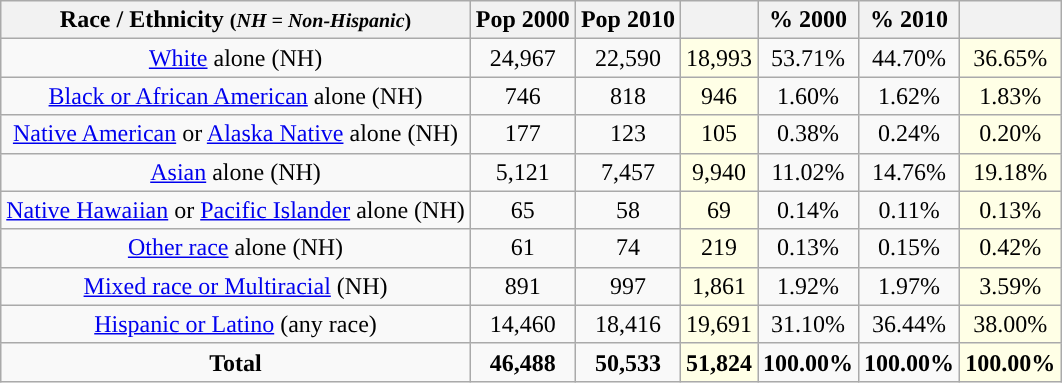<table class="wikitable" style="text-align:center;">
<tr>
<th>Race / Ethnicity <small>(<em>NH = Non-Hispanic</em>)</small></th>
<th>Pop 2000</th>
<th>Pop 2010</th>
<th></th>
<th>% 2000</th>
<th>% 2010</th>
<th></th>
</tr>
<tr>
<td><a href='#'>White</a> alone (NH)</td>
<td>24,967</td>
<td>22,590</td>
<td style='background: #ffffe6;'>18,993</td>
<td>53.71%</td>
<td>44.70%</td>
<td style='background: #ffffe6;'>36.65%</td>
</tr>
<tr>
<td><a href='#'>Black or African American</a> alone (NH)</td>
<td>746</td>
<td>818</td>
<td style='background: #ffffe6;'>946</td>
<td>1.60%</td>
<td>1.62%</td>
<td style='background: #ffffe6;'>1.83%</td>
</tr>
<tr>
<td><a href='#'>Native American</a> or <a href='#'>Alaska Native</a> alone (NH)</td>
<td>177</td>
<td>123</td>
<td style='background: #ffffe6;'>105</td>
<td>0.38%</td>
<td>0.24%</td>
<td style='background: #ffffe6;'>0.20%</td>
</tr>
<tr>
<td><a href='#'>Asian</a> alone (NH)</td>
<td>5,121</td>
<td>7,457</td>
<td style='background: #ffffe6;'>9,940</td>
<td>11.02%</td>
<td>14.76%</td>
<td style='background: #ffffe6;'>19.18%</td>
</tr>
<tr>
<td><a href='#'>Native Hawaiian</a> or <a href='#'>Pacific Islander</a> alone (NH)</td>
<td>65</td>
<td>58</td>
<td style='background: #ffffe6;'>69</td>
<td>0.14%</td>
<td>0.11%</td>
<td style='background: #ffffe6;'>0.13%</td>
</tr>
<tr>
<td><a href='#'>Other race</a> alone (NH)</td>
<td>61</td>
<td>74</td>
<td style='background: #ffffe6;'>219</td>
<td>0.13%</td>
<td>0.15%</td>
<td style='background: #ffffe6;'>0.42%</td>
</tr>
<tr>
<td><a href='#'>Mixed race or Multiracial</a> (NH)</td>
<td>891</td>
<td>997</td>
<td style='background: #ffffe6;'>1,861</td>
<td>1.92%</td>
<td>1.97%</td>
<td style='background: #ffffe6;'>3.59%</td>
</tr>
<tr>
<td><a href='#'>Hispanic or Latino</a> (any race)</td>
<td>14,460</td>
<td>18,416</td>
<td style='background: #ffffe6;'>19,691</td>
<td>31.10%</td>
<td>36.44%</td>
<td style='background: #ffffe6;'>38.00%</td>
</tr>
<tr>
<td><strong>Total</strong></td>
<td><strong>46,488</strong></td>
<td><strong>50,533</strong></td>
<td style='background: #ffffe6;'><strong>51,824 </strong></td>
<td><strong>100.00%</strong></td>
<td><strong>100.00%</strong></td>
<td style='background: #ffffe6;'><strong>100.00%</strong></td>
</tr>
</table>
